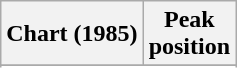<table class="wikitable sortable plainrowheaders" style="text-align:center">
<tr>
<th scope="col">Chart (1985)</th>
<th scope="col">Peak<br>position</th>
</tr>
<tr>
</tr>
<tr>
</tr>
</table>
